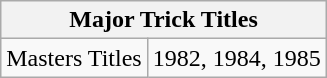<table class="wikitable">
<tr>
<th colspan="2">Major Trick Titles</th>
</tr>
<tr>
<td>Masters Titles</td>
<td>1982, 1984, 1985</td>
</tr>
</table>
